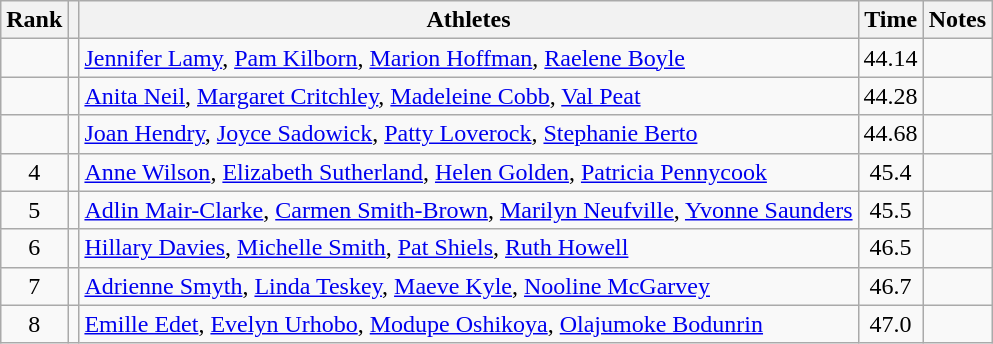<table class="wikitable sortable" style="text-align:center;">
<tr>
<th scope=col>Rank</th>
<th scope=col></th>
<th scope=col>Athletes</th>
<th scope=col>Time</th>
<th scope=col>Notes</th>
</tr>
<tr>
<td></td>
<td style="text-align:left;"></td>
<td style="text-align:left;"><a href='#'>Jennifer Lamy</a>, <a href='#'>Pam Kilborn</a>, <a href='#'>Marion Hoffman</a>, <a href='#'>Raelene Boyle</a></td>
<td>44.14</td>
<td></td>
</tr>
<tr>
<td></td>
<td style="text-align:left;"></td>
<td style="text-align:left;"><a href='#'>Anita Neil</a>, <a href='#'>Margaret Critchley</a>, <a href='#'>Madeleine Cobb</a>, <a href='#'>Val Peat</a></td>
<td>44.28</td>
<td></td>
</tr>
<tr>
<td></td>
<td style="text-align:left;"></td>
<td style="text-align:left;"><a href='#'>Joan Hendry</a>, <a href='#'>Joyce Sadowick</a>, <a href='#'>Patty Loverock</a>, <a href='#'>Stephanie Berto</a></td>
<td>44.68</td>
<td></td>
</tr>
<tr>
<td>4</td>
<td style="text-align:left;"></td>
<td style="text-align:left;"><a href='#'>Anne Wilson</a>, <a href='#'>Elizabeth Sutherland</a>, <a href='#'>Helen Golden</a>, <a href='#'>Patricia Pennycook</a></td>
<td>45.4</td>
<td></td>
</tr>
<tr>
<td>5</td>
<td style="text-align:left;"></td>
<td style="text-align:left;"><a href='#'>Adlin Mair-Clarke</a>, <a href='#'>Carmen Smith-Brown</a>, <a href='#'>Marilyn Neufville</a>, <a href='#'>Yvonne Saunders</a></td>
<td>45.5</td>
<td></td>
</tr>
<tr>
<td>6</td>
<td style="text-align:left;"></td>
<td style="text-align:left;"><a href='#'>Hillary Davies</a>, <a href='#'>Michelle Smith</a>, <a href='#'>Pat Shiels</a>, <a href='#'>Ruth Howell</a></td>
<td>46.5</td>
<td></td>
</tr>
<tr>
<td>7</td>
<td style="text-align:left;"></td>
<td style="text-align:left;"><a href='#'>Adrienne Smyth</a>, <a href='#'>Linda Teskey</a>, <a href='#'>Maeve Kyle</a>, <a href='#'>Nooline McGarvey</a></td>
<td>46.7</td>
<td></td>
</tr>
<tr>
<td>8</td>
<td style="text-align:left;"></td>
<td style="text-align:left;"><a href='#'>Emille Edet</a>, <a href='#'>Evelyn Urhobo</a>, <a href='#'>Modupe Oshikoya</a>, <a href='#'>Olajumoke Bodunrin</a></td>
<td>47.0</td>
<td></td>
</tr>
</table>
